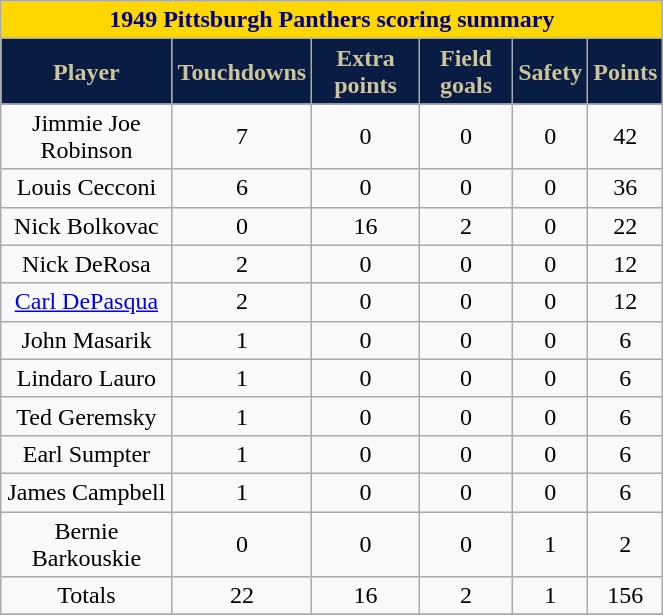<table class="wikitable" width="35%">
<tr>
<th colspan="10" style="background:gold; color:darkblue; text-align: center;"><strong>1949 Pittsburgh Panthers scoring summary</strong></th>
</tr>
<tr align="center"  style="background:#091C44;color:#CEC499;">
<td><strong>Player</strong></td>
<td><strong>Touchdowns</strong></td>
<td><strong>Extra points</strong></td>
<td><strong>Field goals</strong></td>
<td><strong>Safety</strong></td>
<td><strong>Points</strong></td>
</tr>
<tr align="center" bgcolor="">
<td>Jimmie Joe Robinson</td>
<td>7</td>
<td>0</td>
<td>0</td>
<td>0</td>
<td>42</td>
</tr>
<tr align="center" bgcolor="">
<td>Louis Cecconi</td>
<td>6</td>
<td>0</td>
<td>0</td>
<td>0</td>
<td>36</td>
</tr>
<tr align="center" bgcolor="">
<td>Nick Bolkovac</td>
<td>0</td>
<td>16</td>
<td>2</td>
<td>0</td>
<td>22</td>
</tr>
<tr align="center" bgcolor="">
<td>Nick DeRosa</td>
<td>2</td>
<td>0</td>
<td>0</td>
<td>0</td>
<td>12</td>
</tr>
<tr align="center" bgcolor="">
<td><a href='#'>Carl DePasqua</a></td>
<td>2</td>
<td>0</td>
<td>0</td>
<td>0</td>
<td>12</td>
</tr>
<tr align="center" bgcolor="">
<td>John Masarik</td>
<td>1</td>
<td>0</td>
<td>0</td>
<td>0</td>
<td>6</td>
</tr>
<tr align="center" bgcolor="">
<td>Lindaro Lauro</td>
<td>1</td>
<td>0</td>
<td>0</td>
<td>0</td>
<td>6</td>
</tr>
<tr align="center" bgcolor="">
<td>Ted Geremsky</td>
<td>1</td>
<td>0</td>
<td>0</td>
<td>0</td>
<td>6</td>
</tr>
<tr align="center" bgcolor="">
<td>Earl Sumpter</td>
<td>1</td>
<td>0</td>
<td>0</td>
<td>0</td>
<td>6</td>
</tr>
<tr align="center" bgcolor="">
<td>James Campbell</td>
<td>1</td>
<td>0</td>
<td>0</td>
<td>0</td>
<td>6</td>
</tr>
<tr align="center" bgcolor="">
<td>Bernie Barkouskie</td>
<td>0</td>
<td>0</td>
<td>0</td>
<td>1</td>
<td>2</td>
</tr>
<tr align="center" bgcolor="">
<td>Totals</td>
<td>22</td>
<td>16</td>
<td>2</td>
<td>1</td>
<td>156</td>
</tr>
<tr align="center" bgcolor="">
</tr>
</table>
